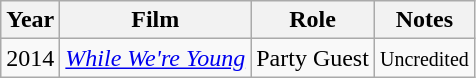<table class="wikitable">
<tr>
<th>Year</th>
<th>Film</th>
<th>Role</th>
<th>Notes</th>
</tr>
<tr>
<td>2014</td>
<td><em><a href='#'>While We're Young</a></em></td>
<td>Party Guest</td>
<td style="text-align:center;"><small>Uncredited</small></td>
</tr>
</table>
